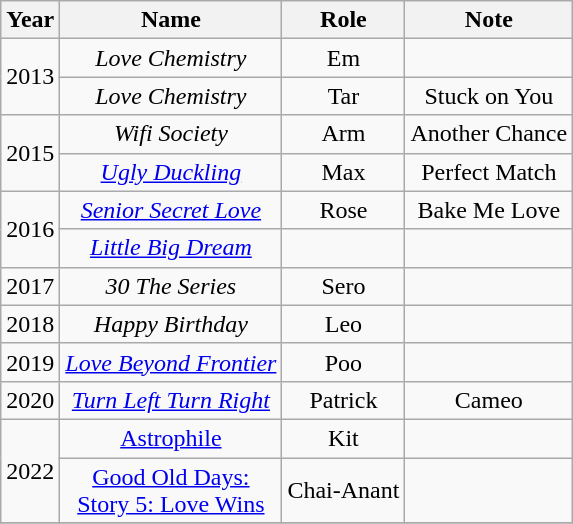<table class="wikitable" style="margin-bottom: 10px;">
<tr>
<th>Year</th>
<th>Name</th>
<th>Role</th>
<th>Note</th>
</tr>
<tr>
<td rowspan="2">2013</td>
<td align="center"><em>Love Chemistry</em></td>
<td align="center">Em</td>
<td align="center"></td>
</tr>
<tr>
<td align="center"><em>Love Chemistry</em></td>
<td align="center">Tar</td>
<td align="center">Stuck on You</td>
</tr>
<tr>
<td rowspan="2">2015</td>
<td align="center"><em>Wifi Society</em></td>
<td align="center">Arm</td>
<td align="center">Another Chance</td>
</tr>
<tr>
<td align="center"><em><a href='#'>Ugly Duckling</a></em></td>
<td align="center">Max</td>
<td align="center">Perfect Match</td>
</tr>
<tr>
<td rowspan="2">2016</td>
<td align="center"><em><a href='#'>Senior Secret Love</a></em></td>
<td align="center">Rose</td>
<td align="center">Bake Me Love</td>
</tr>
<tr>
<td align="center"><em><a href='#'>Little Big Dream</a></em></td>
<td></td>
<td></td>
</tr>
<tr>
<td rowspan="1">2017</td>
<td align="center"><em>30 The Series</em></td>
<td align="center">Sero</td>
<td align = "center"></td>
</tr>
<tr>
<td rowspan="1">2018</td>
<td align="center"><em>Happy Birthday</em></td>
<td align="center">Leo</td>
<td align = "center"></td>
</tr>
<tr>
<td rowspan="1">2019</td>
<td align="center"><em><a href='#'>Love Beyond Frontier</a></em></td>
<td align="center">Poo</td>
<td align = "center"></td>
</tr>
<tr>
<td rowspan="1">2020</td>
<td align="center"><em><a href='#'>Turn Left Turn Right</a></em></td>
<td align="center">Patrick</td>
<td align = "center">Cameo</td>
</tr>
<tr>
<td rowspan="2">2022</td>
<td align="center"><em><a href='#'></em>Astrophile<em></a></td>
<td align="center">Kit</td>
<td></td>
</tr>
<tr>
<td align="center"></em><a href='#'>Good Old Days:<br>Story 5: Love Wins</a><em></td>
<td align="center">Chai-Anant</td>
<td align="center"></td>
</tr>
<tr>
</tr>
</table>
